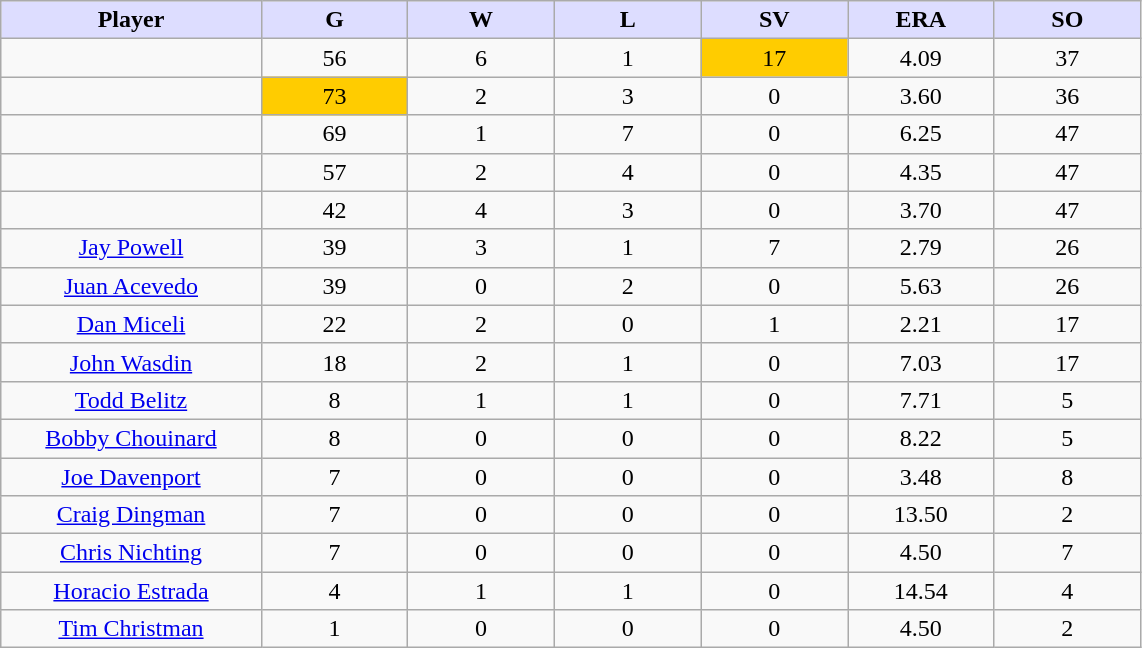<table class="wikitable sortable">
<tr>
<th style="background:#ddf; width:16%;">Player</th>
<th style="background:#ddf; width:9%;">G</th>
<th style="background:#ddf; width:9%;">W</th>
<th style="background:#ddf; width:9%;">L</th>
<th style="background:#ddf; width:9%;">SV</th>
<th style="background:#ddf; width:9%;">ERA</th>
<th style="background:#ddf; width:9%;">SO</th>
</tr>
<tr style="text-align:center;">
<td></td>
<td>56</td>
<td>6</td>
<td>1</td>
<td bgcolor="#FFCC00">17</td>
<td>4.09</td>
<td>37</td>
</tr>
<tr align=center>
<td></td>
<td bgcolor="#FFCC00">73</td>
<td>2</td>
<td>3</td>
<td>0</td>
<td>3.60</td>
<td>36</td>
</tr>
<tr style="text-align:center;">
<td></td>
<td>69</td>
<td>1</td>
<td>7</td>
<td>0</td>
<td>6.25</td>
<td>47</td>
</tr>
<tr style="text-align:center;">
<td></td>
<td>57</td>
<td>2</td>
<td>4</td>
<td>0</td>
<td>4.35</td>
<td>47</td>
</tr>
<tr style="text-align:center;">
<td></td>
<td>42</td>
<td>4</td>
<td>3</td>
<td>0</td>
<td>3.70</td>
<td>47</td>
</tr>
<tr align=center>
<td><a href='#'>Jay Powell</a></td>
<td>39</td>
<td>3</td>
<td>1</td>
<td>7</td>
<td>2.79</td>
<td>26</td>
</tr>
<tr align=center>
<td><a href='#'>Juan Acevedo</a></td>
<td>39</td>
<td>0</td>
<td>2</td>
<td>0</td>
<td>5.63</td>
<td>26</td>
</tr>
<tr align=center>
<td><a href='#'>Dan Miceli</a></td>
<td>22</td>
<td>2</td>
<td>0</td>
<td>1</td>
<td>2.21</td>
<td>17</td>
</tr>
<tr align=center>
<td><a href='#'>John Wasdin</a></td>
<td>18</td>
<td>2</td>
<td>1</td>
<td>0</td>
<td>7.03</td>
<td>17</td>
</tr>
<tr align=center>
<td><a href='#'>Todd Belitz</a></td>
<td>8</td>
<td>1</td>
<td>1</td>
<td>0</td>
<td>7.71</td>
<td>5</td>
</tr>
<tr align=center>
<td><a href='#'>Bobby Chouinard</a></td>
<td>8</td>
<td>0</td>
<td>0</td>
<td>0</td>
<td>8.22</td>
<td>5</td>
</tr>
<tr align=center>
<td><a href='#'>Joe Davenport</a></td>
<td>7</td>
<td>0</td>
<td>0</td>
<td>0</td>
<td>3.48</td>
<td>8</td>
</tr>
<tr align=center>
<td><a href='#'>Craig Dingman</a></td>
<td>7</td>
<td>0</td>
<td>0</td>
<td>0</td>
<td>13.50</td>
<td>2</td>
</tr>
<tr align=center>
<td><a href='#'>Chris Nichting</a></td>
<td>7</td>
<td>0</td>
<td>0</td>
<td>0</td>
<td>4.50</td>
<td>7</td>
</tr>
<tr align=center>
<td><a href='#'>Horacio Estrada</a></td>
<td>4</td>
<td>1</td>
<td>1</td>
<td>0</td>
<td>14.54</td>
<td>4</td>
</tr>
<tr align=center>
<td><a href='#'>Tim Christman</a></td>
<td>1</td>
<td>0</td>
<td>0</td>
<td>0</td>
<td>4.50</td>
<td>2</td>
</tr>
</table>
